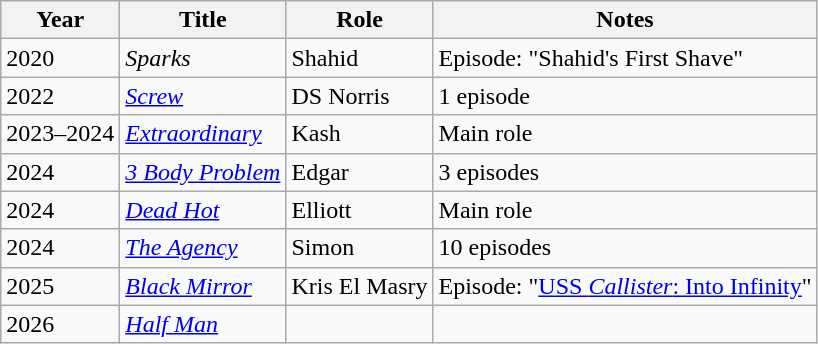<table class="wikitable sortable">
<tr>
<th>Year</th>
<th>Title</th>
<th>Role</th>
<th class="unsortable">Notes</th>
</tr>
<tr>
<td>2020</td>
<td><em>Sparks</em></td>
<td>Shahid</td>
<td>Episode: "Shahid's First Shave"</td>
</tr>
<tr>
<td>2022</td>
<td><em><a href='#'>Screw</a></em></td>
<td>DS Norris</td>
<td>1 episode</td>
</tr>
<tr>
<td>2023–2024</td>
<td><em><a href='#'>Extraordinary</a></em></td>
<td>Kash</td>
<td>Main role</td>
</tr>
<tr>
<td>2024</td>
<td><em><a href='#'>3 Body Problem</a></em></td>
<td>Edgar</td>
<td>3 episodes</td>
</tr>
<tr>
<td>2024</td>
<td><em><a href='#'>Dead Hot</a></em></td>
<td>Elliott</td>
<td>Main role</td>
</tr>
<tr>
<td>2024</td>
<td><em><a href='#'>The Agency</a></em></td>
<td>Simon</td>
<td>10 episodes</td>
</tr>
<tr>
<td>2025</td>
<td><em><a href='#'>Black Mirror</a></em></td>
<td>Kris El Masry</td>
<td>Episode: "<a href='#'>USS <em>Callister</em>: Into Infinity</a>"</td>
</tr>
<tr>
<td>2026</td>
<td><em><a href='#'>Half Man</a></em></td>
<td></td>
<td></td>
</tr>
</table>
